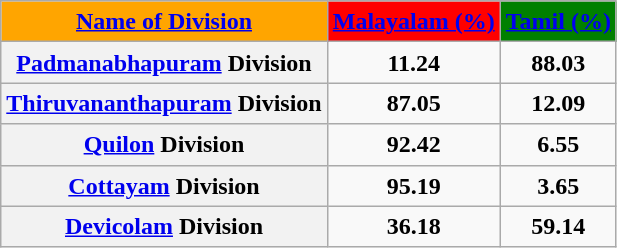<table class="wikitable sortable" style="line-height:20px;text-align:center;">
<tr>
<td style="background:Orange;"><a href='#'><span><strong>Name of Division</strong></span></a></td>
<td style="background:Red;"><a href='#'><span><strong>Malayalam (%)</strong></span></a></td>
<td style="background:Green;"><a href='#'><span><strong>Tamil (%)</strong></span></a></td>
</tr>
<tr>
<th><a href='#'>Padmanabhapuram</a> Division</th>
<td><strong>11.24</strong></td>
<td><strong>88.03</strong></td>
</tr>
<tr>
<th><a href='#'>Thiruvananthapuram</a> Division</th>
<td><strong>87.05</strong></td>
<td><strong>12.09</strong></td>
</tr>
<tr>
<th><a href='#'>Quilon</a> Division</th>
<td><strong>92.42</strong></td>
<td><strong>6.55</strong></td>
</tr>
<tr>
<th><a href='#'>Cottayam</a> Division</th>
<td><strong>95.19</strong></td>
<td><strong>3.65</strong></td>
</tr>
<tr>
<th><a href='#'>Devicolam</a> Division</th>
<td><strong>36.18</strong></td>
<td><strong>59.14</strong></td>
</tr>
</table>
